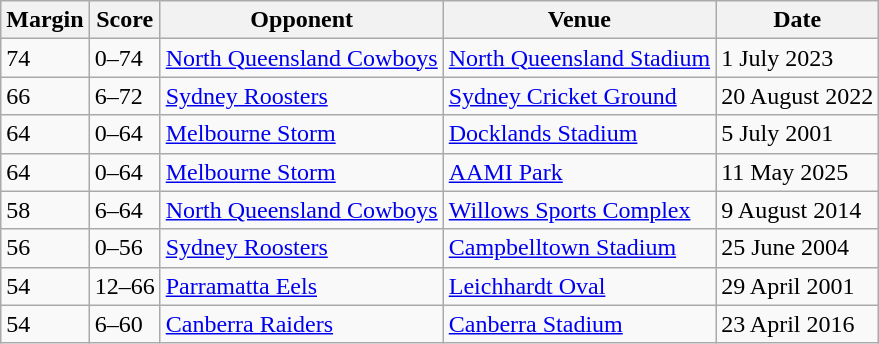<table class="wikitable">
<tr>
<th>Margin</th>
<th>Score</th>
<th>Opponent</th>
<th>Venue</th>
<th>Date</th>
</tr>
<tr>
<td>74</td>
<td>0–74</td>
<td><a href='#'>North Queensland Cowboys</a></td>
<td><a href='#'>North Queensland Stadium</a></td>
<td>1 July 2023</td>
</tr>
<tr>
<td>66</td>
<td>6–72</td>
<td><a href='#'>Sydney Roosters</a></td>
<td><a href='#'>Sydney Cricket Ground</a></td>
<td>20 August 2022</td>
</tr>
<tr>
<td>64</td>
<td>0–64</td>
<td><a href='#'>Melbourne Storm</a></td>
<td><a href='#'>Docklands Stadium</a></td>
<td>5 July 2001</td>
</tr>
<tr>
<td>64</td>
<td>0–64</td>
<td><a href='#'>Melbourne Storm</a></td>
<td><a href='#'>AAMI Park</a></td>
<td>11 May 2025</td>
</tr>
<tr>
<td>58</td>
<td>6–64</td>
<td><a href='#'>North Queensland Cowboys</a></td>
<td><a href='#'>Willows Sports Complex</a></td>
<td>9 August 2014</td>
</tr>
<tr>
<td>56</td>
<td>0–56</td>
<td><a href='#'>Sydney Roosters</a></td>
<td><a href='#'>Campbelltown Stadium</a></td>
<td>25 June 2004</td>
</tr>
<tr>
<td>54</td>
<td>12–66</td>
<td><a href='#'>Parramatta Eels</a></td>
<td><a href='#'>Leichhardt Oval</a></td>
<td>29 April 2001</td>
</tr>
<tr>
<td>54</td>
<td>6–60</td>
<td><a href='#'>Canberra Raiders</a></td>
<td><a href='#'>Canberra Stadium</a></td>
<td>23 April 2016</td>
</tr>
</table>
